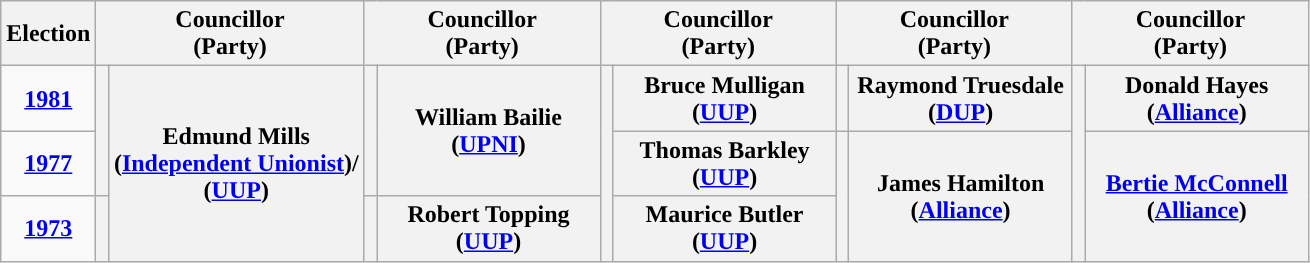<table class="wikitable" style="text-align:center">
<tr>
<th scope="col" width="50">Election</th>
<th scope="col" width="150" colspan = "2">Councillor<br> (Party)</th>
<th scope="col" width="150" colspan = "2">Councillor<br> (Party)</th>
<th scope="col" width="150" colspan = "2">Councillor<br> (Party)</th>
<th scope="col" width="150" colspan = "2">Councillor<br> (Party)</th>
<th scope="col" width="150" colspan = "2">Councillor<br> (Party)</th>
</tr>
<tr>
<td><strong><a href='#'>1981</a></strong></td>
<th rowspan="2" width="1" style="background-color: "></th>
<th rowspan = "3">Edmund Mills <br> (<a href='#'>Independent Unionist</a>)/ <br> (<a href='#'>UUP</a>)</th>
<th rowspan="2" width="1" style="background-color: "></th>
<th rowspan = "2">William Bailie <br> (<a href='#'>UPNI</a>)</th>
<th rowspan="3" width="1" style="background-color: "></th>
<th rowspan = "1">Bruce Mulligan <br> (<a href='#'>UUP</a>)</th>
<th rowspan="1" width="1" style="background-color: "></th>
<th rowspan = "1">Raymond Truesdale <br> (<a href='#'>DUP</a>)</th>
<th rowspan="3" width="1" style="background-color: "></th>
<th rowspan = "1">Donald Hayes <br> (<a href='#'>Alliance</a>)</th>
</tr>
<tr>
<td><strong><a href='#'>1977</a></strong></td>
<th rowspan = "1">Thomas Barkley <br> (<a href='#'>UUP</a>)</th>
<th rowspan="2" width="1" style="background-color: "></th>
<th rowspan = "2">James Hamilton <br> (<a href='#'>Alliance</a>)</th>
<th rowspan = "2"><a href='#'>Bertie McConnell</a> <br> (<a href='#'>Alliance</a>)</th>
</tr>
<tr>
<td><strong><a href='#'>1973</a></strong></td>
<th rowspan="1" width="1" style="background-color: "></th>
<th rowspan="1" width="1" style="background-color: "></th>
<th rowspan = "1">Robert Topping <br> (<a href='#'>UUP</a>)</th>
<th rowspan = "1">Maurice Butler <br> (<a href='#'>UUP</a>)</th>
</tr>
</table>
